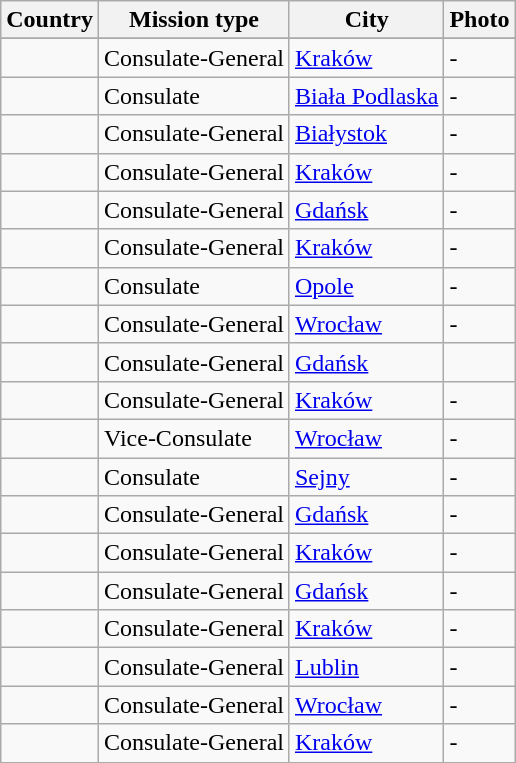<table class="wikitable sortable">
<tr valign="middle">
<th>Country</th>
<th>Mission type</th>
<th>City</th>
<th>Photo</th>
</tr>
<tr style="font-weight:bold; background-color: #DDDDDD">
</tr>
<tr>
<td></td>
<td>Consulate-General</td>
<td><a href='#'>Kraków</a></td>
<td>-</td>
</tr>
<tr>
<td></td>
<td>Consulate</td>
<td><a href='#'>Biała Podlaska</a></td>
<td>-</td>
</tr>
<tr>
<td></td>
<td>Consulate-General</td>
<td><a href='#'>Białystok</a></td>
<td>-</td>
</tr>
<tr>
<td></td>
<td>Consulate-General</td>
<td><a href='#'>Kraków</a></td>
<td>-</td>
</tr>
<tr>
<td></td>
<td>Consulate-General</td>
<td><a href='#'>Gdańsk</a></td>
<td>-</td>
</tr>
<tr>
<td></td>
<td>Consulate-General</td>
<td><a href='#'>Kraków</a></td>
<td>-</td>
</tr>
<tr>
<td></td>
<td>Consulate</td>
<td><a href='#'>Opole</a></td>
<td>-</td>
</tr>
<tr>
<td></td>
<td>Consulate-General</td>
<td><a href='#'>Wrocław</a></td>
<td>-</td>
</tr>
<tr>
<td></td>
<td>Consulate-General</td>
<td><a href='#'>Gdańsk</a></td>
<td></td>
</tr>
<tr>
<td></td>
<td>Consulate-General</td>
<td><a href='#'>Kraków</a></td>
<td>-</td>
</tr>
<tr>
<td></td>
<td>Vice-Consulate</td>
<td><a href='#'>Wrocław</a></td>
<td>-</td>
</tr>
<tr>
<td></td>
<td>Consulate</td>
<td><a href='#'>Sejny</a></td>
<td>-</td>
</tr>
<tr>
<td></td>
<td>Consulate-General</td>
<td><a href='#'>Gdańsk</a></td>
<td>-</td>
</tr>
<tr>
<td></td>
<td>Consulate-General</td>
<td><a href='#'>Kraków</a></td>
<td>-</td>
</tr>
<tr>
<td></td>
<td>Consulate-General</td>
<td><a href='#'>Gdańsk</a></td>
<td>-</td>
</tr>
<tr>
<td></td>
<td>Consulate-General</td>
<td><a href='#'>Kraków</a></td>
<td>-</td>
</tr>
<tr>
<td></td>
<td>Consulate-General</td>
<td><a href='#'>Lublin</a></td>
<td>-</td>
</tr>
<tr>
<td></td>
<td>Consulate-General</td>
<td><a href='#'>Wrocław</a></td>
<td>-</td>
</tr>
<tr>
<td></td>
<td>Consulate-General</td>
<td><a href='#'>Kraków</a></td>
<td>-</td>
</tr>
</table>
